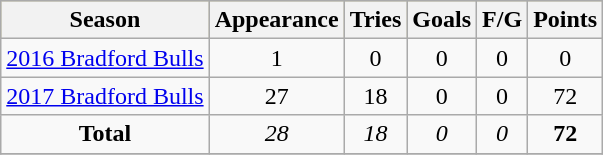<table class="wikitable" style="text-align:center;">
<tr bgcolor=#bdb76b>
<th>Season</th>
<th>Appearance</th>
<th>Tries</th>
<th>Goals</th>
<th>F/G</th>
<th>Points</th>
</tr>
<tr>
<td><a href='#'>2016 Bradford Bulls</a></td>
<td>1</td>
<td>0</td>
<td>0</td>
<td>0</td>
<td>0</td>
</tr>
<tr>
<td><a href='#'>2017 Bradford Bulls</a></td>
<td>27</td>
<td>18</td>
<td>0</td>
<td>0</td>
<td>72</td>
</tr>
<tr>
<td><strong>Total</strong></td>
<td><em>28</em></td>
<td><em>18</em></td>
<td><em>0</em></td>
<td><em>0</em></td>
<td><strong>72</strong></td>
</tr>
<tr>
</tr>
</table>
